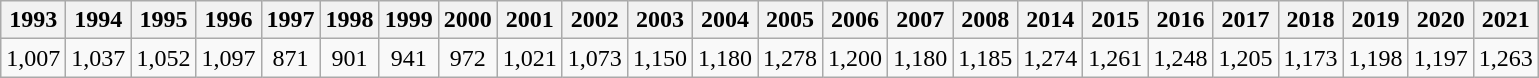<table class="wikitable" style="text-align:center;">
<tr>
<th>1993</th>
<th>1994</th>
<th>1995</th>
<th>1996</th>
<th>1997</th>
<th>1998</th>
<th>1999</th>
<th>2000</th>
<th>2001</th>
<th>2002</th>
<th>2003</th>
<th>2004</th>
<th>2005</th>
<th>2006</th>
<th>2007</th>
<th>2008</th>
<th>2014</th>
<th>2015</th>
<th>2016</th>
<th>2017</th>
<th>2018</th>
<th>2019</th>
<th>2020</th>
<th>2021</th>
</tr>
<tr>
<td>1,007</td>
<td>1,037</td>
<td>1,052</td>
<td>1,097</td>
<td>871</td>
<td>901</td>
<td>941</td>
<td>972</td>
<td>1,021</td>
<td>1,073</td>
<td>1,150</td>
<td>1,180</td>
<td>1,278</td>
<td>1,200</td>
<td>1,180</td>
<td>1,185</td>
<td>1,274</td>
<td>1,261</td>
<td>1,248</td>
<td>1,205</td>
<td>1,173</td>
<td>1,198</td>
<td>1,197</td>
<td>1,263</td>
</tr>
</table>
